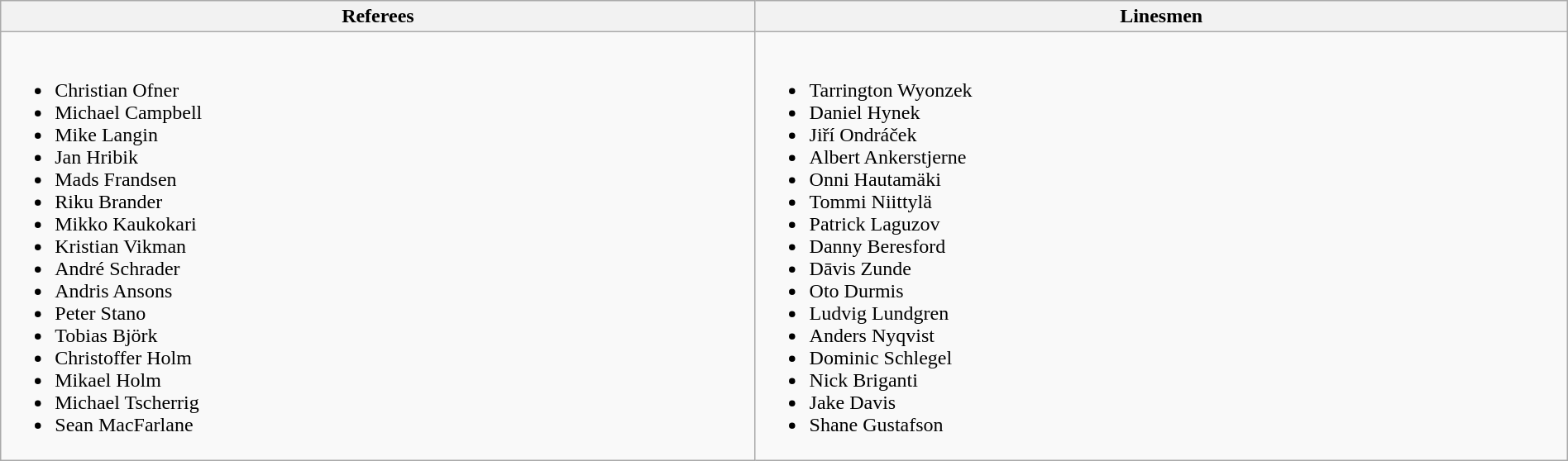<table class="wikitable" style="width:100%;">
<tr>
<th>Referees</th>
<th>Linesmen</th>
</tr>
<tr>
<td><br><ul><li> Christian Ofner</li><li> Michael Campbell</li><li> Mike Langin</li><li> Jan Hribik</li><li> Mads Frandsen</li><li> Riku Brander</li><li> Mikko Kaukokari</li><li> Kristian Vikman</li><li> André Schrader</li><li> Andris Ansons</li><li> Peter Stano</li><li> Tobias Björk</li><li> Christoffer Holm</li><li> Mikael Holm</li><li> Michael Tscherrig</li><li> Sean MacFarlane</li></ul></td>
<td><br><ul><li> Tarrington Wyonzek</li><li> Daniel Hynek</li><li> Jiří Ondráček</li><li> Albert Ankerstjerne</li><li> Onni Hautamäki</li><li> Tommi Niittylä</li><li> Patrick Laguzov</li><li> Danny Beresford</li><li> Dāvis Zunde</li><li> Oto Durmis</li><li> Ludvig Lundgren</li><li> Anders Nyqvist</li><li> Dominic Schlegel</li><li> Nick Briganti</li><li> Jake Davis</li><li> Shane Gustafson</li></ul></td>
</tr>
</table>
